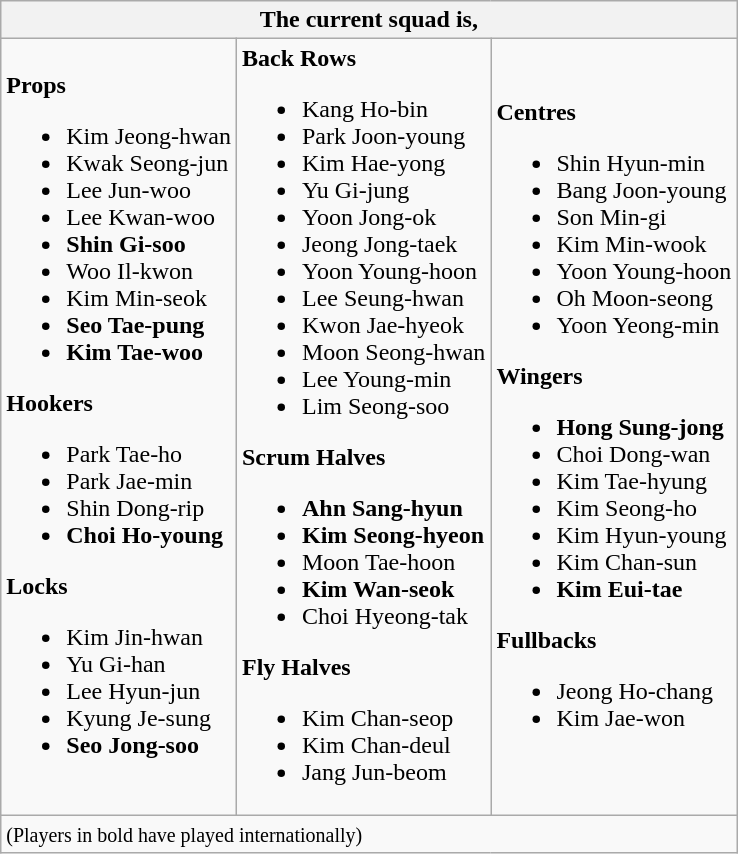<table class="wikitable">
<tr>
<th colspan="3">The current squad is,</th>
</tr>
<tr>
<td><strong>Props</strong><br><ul><li> Kim Jeong-hwan</li><li> Kwak Seong-jun</li><li> Lee Jun-woo</li><li> Lee Kwan-woo</li><li> <strong>Shin Gi-soo</strong></li><li> Woo Il-kwon</li><li> Kim Min-seok</li><li> <strong>Seo Tae-pung</strong></li><li> <strong>Kim Tae-woo</strong></li></ul><strong>Hookers</strong><ul><li> Park Tae-ho</li><li> Park Jae-min</li><li> Shin Dong-rip</li><li> <strong>Choi Ho-young</strong></li></ul><strong>Locks</strong><ul><li> Kim Jin-hwan</li><li> Yu Gi-han</li><li> Lee Hyun-jun</li><li> Kyung Je-sung</li><li> <strong>Seo Jong-soo</strong></li></ul></td>
<td><strong>Back Rows</strong><br><ul><li> Kang Ho-bin</li><li> Park Joon-young</li><li> Kim Hae-yong</li><li> Yu Gi-jung</li><li> Yoon Jong-ok</li><li> Jeong Jong-taek</li><li> Yoon Young-hoon</li><li> Lee Seung-hwan</li><li> Kwon Jae-hyeok</li><li> Moon Seong-hwan</li><li> Lee Young-min</li><li> Lim Seong-soo</li></ul><strong>Scrum Halves</strong><ul><li> <strong>Ahn Sang-hyun</strong></li><li> <strong>Kim Seong-hyeon</strong></li><li> Moon Tae-hoon</li><li> <strong>Kim Wan-seok</strong></li><li> Choi Hyeong-tak</li></ul><strong>Fly Halves</strong><ul><li> Kim Chan-seop</li><li> Kim Chan-deul</li><li> Jang Jun-beom</li></ul></td>
<td><strong>Centres</strong><br><ul><li> Shin Hyun-min</li><li> Bang Joon-young</li><li> Son Min-gi</li><li> Kim Min-wook</li><li> Yoon Young-hoon</li><li> Oh Moon-seong</li><li> Yoon Yeong-min</li></ul><strong>Wingers</strong><ul><li> <strong>Hong Sung-jong</strong></li><li> Choi Dong-wan</li><li> Kim Tae-hyung</li><li> Kim Seong-ho</li><li> Kim Hyun-young</li><li> Kim Chan-sun</li><li> <strong>Kim Eui-tae</strong></li></ul><strong>Fullbacks</strong><ul><li> Jeong Ho-chang</li><li> Kim Jae-won</li></ul></td>
</tr>
<tr>
<td colspan="3"><small>(Players in bold have played internationally)</small></td>
</tr>
</table>
